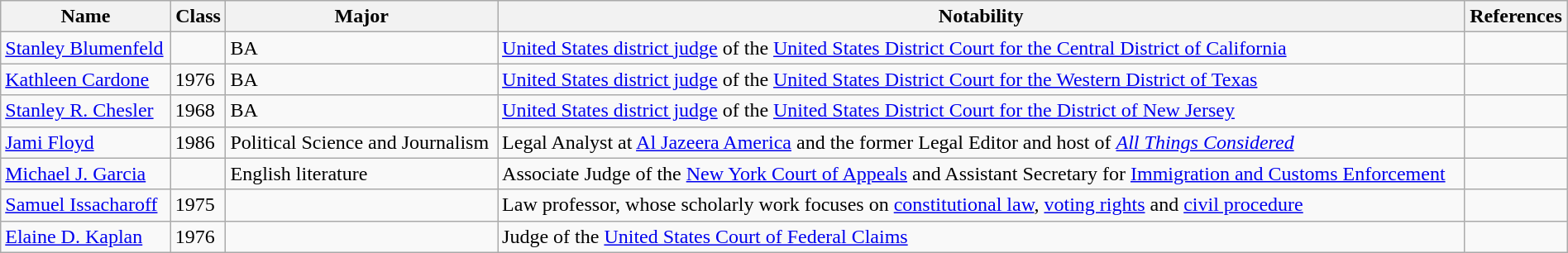<table class="wikitable" style="width:100%;">
<tr>
<th>Name</th>
<th>Class</th>
<th>Major</th>
<th>Notability</th>
<th>References</th>
</tr>
<tr>
<td><a href='#'>Stanley Blumenfeld</a></td>
<td></td>
<td>BA</td>
<td><a href='#'>United States district judge</a> of the <a href='#'>United States District Court for the Central District of California</a></td>
<td></td>
</tr>
<tr>
<td><a href='#'>Kathleen Cardone</a></td>
<td>1976</td>
<td>BA</td>
<td><a href='#'>United States district judge</a> of the <a href='#'>United States District Court for the Western District of Texas</a></td>
<td></td>
</tr>
<tr>
<td><a href='#'>Stanley R. Chesler</a></td>
<td>1968</td>
<td>BA</td>
<td><a href='#'>United States district judge</a> of the <a href='#'>United States District Court for the District of New Jersey</a></td>
<td></td>
</tr>
<tr>
<td><a href='#'>Jami Floyd</a></td>
<td>1986</td>
<td>Political Science and Journalism</td>
<td>Legal Analyst at <a href='#'>Al Jazeera America</a> and the former Legal Editor and host of <em><a href='#'>All Things Considered</a></em></td>
<td></td>
</tr>
<tr>
<td><a href='#'>Michael J. Garcia</a></td>
<td></td>
<td>English literature</td>
<td>Associate Judge of the <a href='#'>New York Court of Appeals</a> and Assistant Secretary for <a href='#'>Immigration and Customs Enforcement</a></td>
<td></td>
</tr>
<tr>
<td><a href='#'>Samuel Issacharoff</a></td>
<td>1975</td>
<td></td>
<td>Law professor, whose scholarly work focuses on <a href='#'>constitutional law</a>, <a href='#'>voting rights</a> and <a href='#'>civil procedure</a></td>
<td></td>
</tr>
<tr>
<td><a href='#'>Elaine D. Kaplan</a></td>
<td>1976</td>
<td></td>
<td>Judge of the <a href='#'>United States Court of Federal Claims</a></td>
<td></td>
</tr>
</table>
